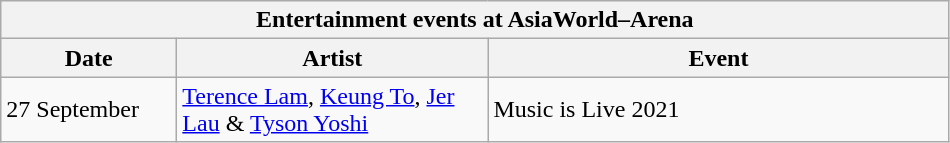<table class="wikitable">
<tr>
<th colspan="3">Entertainment events at AsiaWorld–Arena</th>
</tr>
<tr>
<th width=110>Date</th>
<th width=200>Artist</th>
<th width=300>Event</th>
</tr>
<tr>
<td>27 September</td>
<td rowspan="1"><a href='#'>Terence Lam</a>, <a href='#'>Keung To</a>, <a href='#'>Jer Lau</a> & <a href='#'>Tyson Yoshi</a></td>
<td rowspan="1">Music is Live 2021</td>
</tr>
</table>
